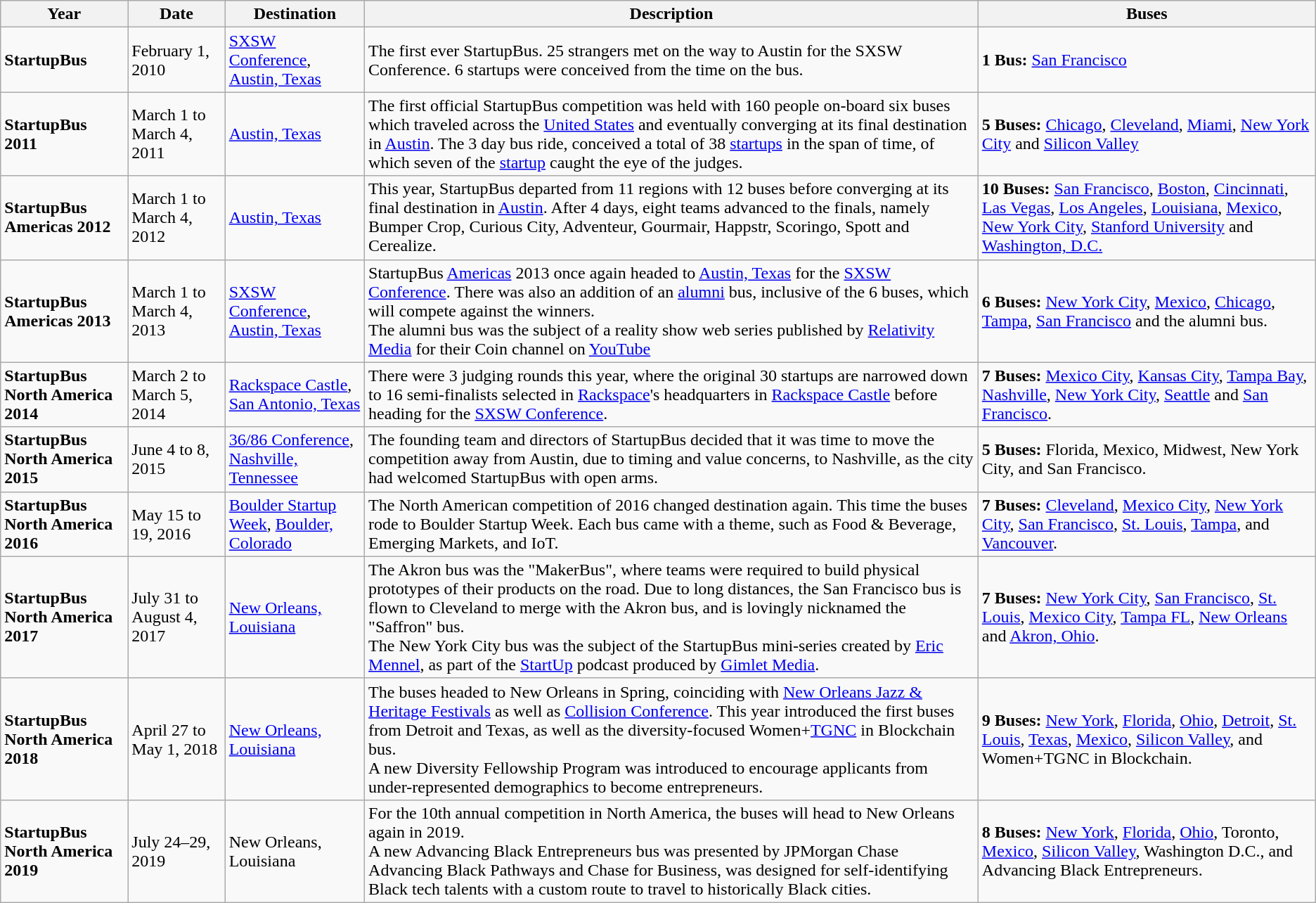<table class="wikitable">
<tr>
<th>Year</th>
<th>Date</th>
<th>Destination</th>
<th>Description</th>
<th>Buses</th>
</tr>
<tr>
<td><strong>StartupBus</strong></td>
<td>February 1, 2010</td>
<td><a href='#'>SXSW Conference</a>, <a href='#'>Austin, Texas</a></td>
<td>The first ever StartupBus. 25 strangers met on the way to Austin for the SXSW Conference. 6 startups were conceived from the time on the bus.</td>
<td><strong>1 Bus:</strong> <a href='#'>San Francisco</a></td>
</tr>
<tr>
<td><strong>StartupBus 2011</strong></td>
<td>March 1 to March 4, 2011</td>
<td><a href='#'>Austin, Texas</a></td>
<td>The first official StartupBus competition was held with 160 people on-board six buses which traveled across the <a href='#'>United States</a> and eventually converging at its final destination in <a href='#'>Austin</a>. The 3 day bus ride, conceived a total of 38 <a href='#'>startups</a> in the span of time, of which seven of the <a href='#'>startup</a> caught the eye of the judges.</td>
<td><strong>5 Buses:</strong> <a href='#'>Chicago</a>, <a href='#'>Cleveland</a>, <a href='#'>Miami</a>, <a href='#'>New York City</a> and <a href='#'>Silicon Valley</a></td>
</tr>
<tr>
<td><strong>StartupBus Americas 2012</strong></td>
<td>March 1 to March 4, 2012</td>
<td><a href='#'>Austin, Texas</a></td>
<td>This year, StartupBus departed from 11 regions with 12 buses before converging at its final destination in <a href='#'>Austin</a>. After 4 days, eight teams advanced to the finals, namely Bumper Crop, Curious City, Adventeur, Gourmair, Happstr, Scoringo, Spott and Cerealize.</td>
<td><strong>10 Buses:</strong> <a href='#'>San Francisco</a>, <a href='#'>Boston</a>, <a href='#'>Cincinnati</a>, <a href='#'>Las Vegas</a>, <a href='#'>Los Angeles</a>, <a href='#'>Louisiana</a>, <a href='#'>Mexico</a>, <a href='#'>New York City</a>, <a href='#'>Stanford University</a> and <a href='#'>Washington, D.C.</a></td>
</tr>
<tr>
<td><strong>StartupBus Americas 2013</strong></td>
<td>March 1 to March 4, 2013</td>
<td><a href='#'>SXSW Conference</a>, <a href='#'>Austin, Texas</a></td>
<td>StartupBus <a href='#'>Americas</a> 2013 once again headed to <a href='#'>Austin, Texas</a> for the <a href='#'>SXSW Conference</a>. There was also an addition of an <a href='#'>alumni</a> bus, inclusive of the 6 buses, which will compete against the winners.<br>The alumni bus was the subject of a reality show web series published by <a href='#'>Relativity Media</a> for their Coin channel on <a href='#'>YouTube</a></td>
<td><strong>6 Buses:</strong> <a href='#'>New York City</a>, <a href='#'>Mexico</a>, <a href='#'>Chicago</a>, <a href='#'>Tampa</a>, <a href='#'>San Francisco</a> and the alumni bus.</td>
</tr>
<tr>
<td><strong>StartupBus North America 2014</strong></td>
<td>March 2 to March 5, 2014</td>
<td><a href='#'>Rackspace Castle</a>, <a href='#'>San Antonio, Texas</a></td>
<td>There were 3 judging rounds this year, where the original 30 startups are narrowed down to 16 semi-finalists selected in <a href='#'>Rackspace</a>'s headquarters in <a href='#'>Rackspace Castle</a> before heading for the <a href='#'>SXSW Conference</a>.</td>
<td><strong>7 Buses:</strong> <a href='#'>Mexico City</a>, <a href='#'>Kansas City</a>, <a href='#'>Tampa Bay</a>, <a href='#'>Nashville</a>, <a href='#'>New York City</a>, <a href='#'>Seattle</a> and <a href='#'>San Francisco</a>.</td>
</tr>
<tr>
<td><strong>StartupBus North America 2015</strong></td>
<td>June 4 to 8, 2015</td>
<td><a href='#'>36/86 Conference</a>, <a href='#'>Nashville, Tennessee</a></td>
<td>The founding team and directors of StartupBus decided that it was time to move the competition away from Austin, due to timing and value concerns, to Nashville, as the city had welcomed StartupBus with open arms.</td>
<td><strong>5 Buses:</strong> Florida, Mexico, Midwest, New York City, and San Francisco.</td>
</tr>
<tr>
<td><strong>StartupBus North America 2016</strong></td>
<td>May 15 to 19, 2016</td>
<td><a href='#'>Boulder Startup Week</a>, <a href='#'>Boulder, Colorado</a></td>
<td>The North American competition of 2016 changed destination again. This time the buses rode to Boulder Startup Week. Each bus came with a theme, such as Food & Beverage, Emerging Markets, and IoT.</td>
<td><strong>7 Buses:</strong> <a href='#'>Cleveland</a>, <a href='#'>Mexico City</a>, <a href='#'>New York City</a>, <a href='#'>San Francisco</a>, <a href='#'>St. Louis</a>, <a href='#'>Tampa</a>, and <a href='#'>Vancouver</a>.</td>
</tr>
<tr>
<td><strong>StartupBus North America 2017</strong></td>
<td>July 31 to August 4, 2017</td>
<td><a href='#'>New Orleans, Louisiana</a></td>
<td>The Akron bus was the "MakerBus", where teams were required to build physical prototypes of their products on the road. Due to long distances, the San Francisco bus is flown to Cleveland to merge with the Akron bus, and is lovingly nicknamed the "Saffron" bus.<br>The New York City bus was the subject of the StartupBus mini-series created by <a href='#'>Eric Mennel</a>, as part of the <a href='#'>StartUp</a> podcast produced by <a href='#'>Gimlet Media</a>.</td>
<td><strong>7 Buses:</strong> <a href='#'>New York City</a>, <a href='#'>San Francisco</a>, <a href='#'>St. Louis</a>, <a href='#'>Mexico City</a>, <a href='#'>Tampa FL</a>, <a href='#'>New Orleans</a> and <a href='#'>Akron, Ohio</a>.</td>
</tr>
<tr>
<td><strong>StartupBus North America 2018</strong></td>
<td>April 27 to May 1, 2018</td>
<td><a href='#'>New Orleans, Louisiana</a></td>
<td>The buses headed to New Orleans in Spring, coinciding with <a href='#'>New Orleans Jazz & Heritage Festivals</a> as well as <a href='#'>Collision Conference</a>. This year introduced the first buses from Detroit and Texas, as well as the diversity-focused Women+<a href='#'>TGNC</a> in Blockchain bus.<br>A new Diversity Fellowship Program was introduced to encourage applicants from under-represented demographics to become entrepreneurs.</td>
<td><strong>9 Buses:</strong> <a href='#'>New York</a>, <a href='#'>Florida</a>, <a href='#'>Ohio</a>, <a href='#'>Detroit</a>, <a href='#'>St. Louis</a>, <a href='#'>Texas</a>, <a href='#'>Mexico</a>, <a href='#'>Silicon Valley</a>, and Women+TGNC in Blockchain.</td>
</tr>
<tr>
<td><strong>StartupBus North America 2019</strong></td>
<td>July 24–29, 2019</td>
<td>New Orleans, Louisiana</td>
<td>For the 10th annual competition in North America, the buses will head to New Orleans again in 2019.<br>A new Advancing Black Entrepreneurs bus was presented by JPMorgan Chase Advancing Black Pathways and Chase for Business, was designed for self-identifying Black tech talents with a custom route to travel to historically Black cities.</td>
<td><strong>8 Buses:</strong> <a href='#'>New York</a>, <a href='#'>Florida</a>, <a href='#'>Ohio</a>, Toronto, <a href='#'>Mexico</a>, <a href='#'>Silicon Valley</a>, Washington D.C., and Advancing Black Entrepreneurs.</td>
</tr>
</table>
